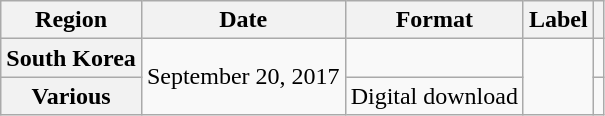<table class="wikitable plainrowheaders">
<tr>
<th>Region</th>
<th>Date</th>
<th>Format</th>
<th>Label</th>
<th></th>
</tr>
<tr>
<th scope="row">South Korea</th>
<td rowspan="2">September 20, 2017</td>
<td></td>
<td rowspan="2"></td>
<td align="center"></td>
</tr>
<tr>
<th scope="row">Various</th>
<td>Digital download</td>
<td align="center"></td>
</tr>
</table>
